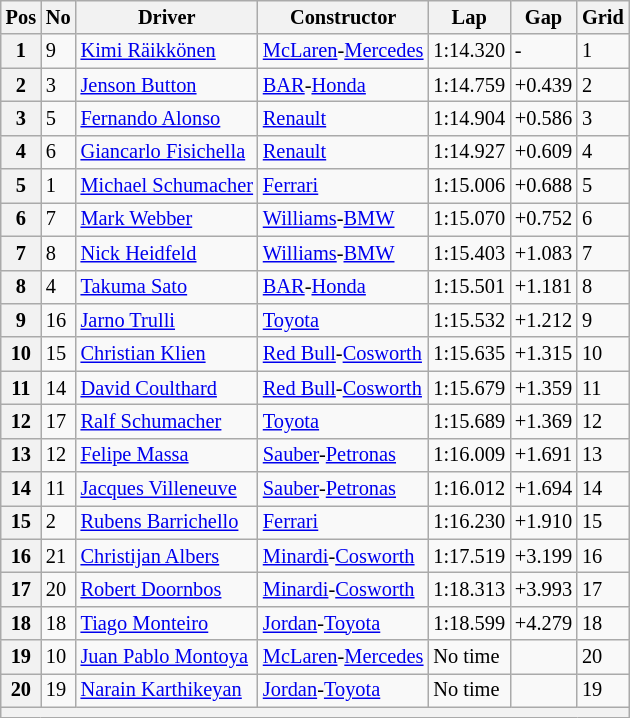<table class="wikitable sortable" style="font-size:85%;">
<tr>
<th>Pos</th>
<th>No</th>
<th>Driver</th>
<th>Constructor</th>
<th>Lap</th>
<th>Gap</th>
<th>Grid</th>
</tr>
<tr>
<th>1</th>
<td>9</td>
<td> <a href='#'>Kimi Räikkönen</a></td>
<td><a href='#'>McLaren</a>-<a href='#'>Mercedes</a></td>
<td>1:14.320</td>
<td>-</td>
<td>1</td>
</tr>
<tr>
<th>2</th>
<td>3</td>
<td> <a href='#'>Jenson Button</a></td>
<td><a href='#'>BAR</a>-<a href='#'>Honda</a></td>
<td>1:14.759</td>
<td>+0.439</td>
<td>2</td>
</tr>
<tr>
<th>3</th>
<td>5</td>
<td> <a href='#'>Fernando Alonso</a></td>
<td><a href='#'>Renault</a></td>
<td>1:14.904</td>
<td>+0.586</td>
<td>3</td>
</tr>
<tr>
<th>4</th>
<td>6</td>
<td> <a href='#'>Giancarlo Fisichella</a></td>
<td><a href='#'>Renault</a></td>
<td>1:14.927</td>
<td>+0.609</td>
<td>4</td>
</tr>
<tr>
<th>5</th>
<td>1</td>
<td> <a href='#'>Michael Schumacher</a></td>
<td><a href='#'>Ferrari</a></td>
<td>1:15.006</td>
<td>+0.688</td>
<td>5</td>
</tr>
<tr>
<th>6</th>
<td>7</td>
<td> <a href='#'>Mark Webber</a></td>
<td><a href='#'>Williams</a>-<a href='#'>BMW</a></td>
<td>1:15.070</td>
<td>+0.752</td>
<td>6</td>
</tr>
<tr>
<th>7</th>
<td>8</td>
<td> <a href='#'>Nick Heidfeld</a></td>
<td><a href='#'>Williams</a>-<a href='#'>BMW</a></td>
<td>1:15.403</td>
<td>+1.083</td>
<td>7</td>
</tr>
<tr>
<th>8</th>
<td>4</td>
<td> <a href='#'>Takuma Sato</a></td>
<td><a href='#'>BAR</a>-<a href='#'>Honda</a></td>
<td>1:15.501</td>
<td>+1.181</td>
<td>8</td>
</tr>
<tr>
<th>9</th>
<td>16</td>
<td> <a href='#'>Jarno Trulli</a></td>
<td><a href='#'>Toyota</a></td>
<td>1:15.532</td>
<td>+1.212</td>
<td>9</td>
</tr>
<tr>
<th>10</th>
<td>15</td>
<td> <a href='#'>Christian Klien</a></td>
<td><a href='#'>Red Bull</a>-<a href='#'>Cosworth</a></td>
<td>1:15.635</td>
<td>+1.315</td>
<td>10</td>
</tr>
<tr>
<th>11</th>
<td>14</td>
<td> <a href='#'>David Coulthard</a></td>
<td><a href='#'>Red Bull</a>-<a href='#'>Cosworth</a></td>
<td>1:15.679</td>
<td>+1.359</td>
<td>11</td>
</tr>
<tr>
<th>12</th>
<td>17</td>
<td> <a href='#'>Ralf Schumacher</a></td>
<td><a href='#'>Toyota</a></td>
<td>1:15.689</td>
<td>+1.369</td>
<td>12</td>
</tr>
<tr>
<th>13</th>
<td>12</td>
<td> <a href='#'>Felipe Massa</a></td>
<td><a href='#'>Sauber</a>-<a href='#'>Petronas</a></td>
<td>1:16.009</td>
<td>+1.691</td>
<td>13</td>
</tr>
<tr>
<th>14</th>
<td>11</td>
<td> <a href='#'>Jacques Villeneuve</a></td>
<td><a href='#'>Sauber</a>-<a href='#'>Petronas</a></td>
<td>1:16.012</td>
<td>+1.694</td>
<td>14</td>
</tr>
<tr>
<th>15</th>
<td>2</td>
<td> <a href='#'>Rubens Barrichello</a></td>
<td><a href='#'>Ferrari</a></td>
<td>1:16.230</td>
<td>+1.910</td>
<td>15</td>
</tr>
<tr>
<th>16</th>
<td>21</td>
<td> <a href='#'>Christijan Albers</a></td>
<td><a href='#'>Minardi</a>-<a href='#'>Cosworth</a></td>
<td>1:17.519</td>
<td>+3.199</td>
<td>16</td>
</tr>
<tr>
<th>17</th>
<td>20</td>
<td> <a href='#'>Robert Doornbos</a></td>
<td><a href='#'>Minardi</a>-<a href='#'>Cosworth</a></td>
<td>1:18.313</td>
<td>+3.993</td>
<td>17</td>
</tr>
<tr>
<th>18</th>
<td>18</td>
<td> <a href='#'>Tiago Monteiro</a></td>
<td><a href='#'>Jordan</a>-<a href='#'>Toyota</a></td>
<td>1:18.599</td>
<td>+4.279</td>
<td>18</td>
</tr>
<tr>
<th>19</th>
<td>10</td>
<td> <a href='#'>Juan Pablo Montoya</a></td>
<td><a href='#'>McLaren</a>-<a href='#'>Mercedes</a></td>
<td>No time</td>
<td></td>
<td>20</td>
</tr>
<tr>
<th>20</th>
<td>19</td>
<td> <a href='#'>Narain Karthikeyan</a></td>
<td><a href='#'>Jordan</a>-<a href='#'>Toyota</a></td>
<td>No time</td>
<td></td>
<td>19</td>
</tr>
<tr>
<th colspan="7"></th>
</tr>
</table>
